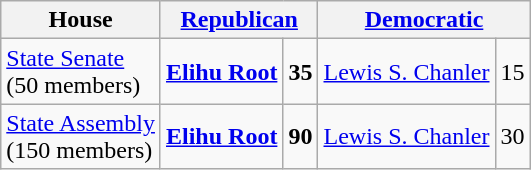<table class=wikitable>
<tr>
<th>House</th>
<th colspan=2><a href='#'>Republican</a></th>
<th colspan=2><a href='#'>Democratic</a></th>
</tr>
<tr>
<td><a href='#'>State Senate</a> <br>(50 members)</td>
<td> <strong><a href='#'>Elihu Root</a></strong></td>
<td align="right"><strong>35</strong></td>
<td><a href='#'>Lewis S. Chanler</a></td>
<td align="right">15</td>
</tr>
<tr>
<td><a href='#'>State Assembly</a> <br>(150 members)</td>
<td> <strong><a href='#'>Elihu Root</a></strong></td>
<td align="right"><strong>90</strong></td>
<td><a href='#'>Lewis S. Chanler</a></td>
<td align="right">30</td>
</tr>
</table>
